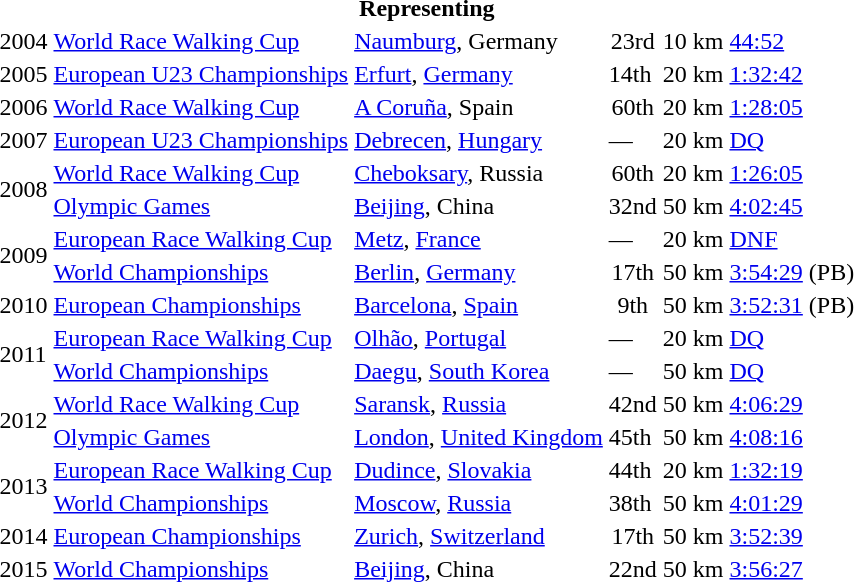<table>
<tr>
<th colspan="6">Representing </th>
</tr>
<tr>
<td>2004</td>
<td><a href='#'>World Race Walking Cup</a></td>
<td><a href='#'>Naumburg</a>, Germany</td>
<td align="center">23rd</td>
<td>10 km</td>
<td><a href='#'>44:52</a></td>
</tr>
<tr>
<td>2005</td>
<td><a href='#'>European U23 Championships</a></td>
<td><a href='#'>Erfurt</a>, <a href='#'>Germany</a></td>
<td>14th</td>
<td>20 km</td>
<td><a href='#'>1:32:42</a></td>
</tr>
<tr>
<td>2006</td>
<td><a href='#'>World Race Walking Cup</a></td>
<td><a href='#'>A Coruña</a>, Spain</td>
<td align="center">60th</td>
<td>20 km</td>
<td><a href='#'>1:28:05</a></td>
</tr>
<tr>
<td>2007</td>
<td><a href='#'>European U23 Championships</a></td>
<td><a href='#'>Debrecen</a>, <a href='#'>Hungary</a></td>
<td>—</td>
<td>20 km</td>
<td><a href='#'>DQ</a></td>
</tr>
<tr>
<td rowspan=2>2008</td>
<td><a href='#'>World Race Walking Cup</a></td>
<td><a href='#'>Cheboksary</a>, Russia</td>
<td align="center">60th</td>
<td>20 km</td>
<td><a href='#'>1:26:05</a></td>
</tr>
<tr>
<td><a href='#'>Olympic Games</a></td>
<td><a href='#'>Beijing</a>, China</td>
<td align="center">32nd</td>
<td>50 km</td>
<td><a href='#'>4:02:45</a></td>
</tr>
<tr>
<td rowspan=2>2009</td>
<td><a href='#'>European Race Walking Cup</a></td>
<td><a href='#'>Metz</a>, <a href='#'>France</a></td>
<td>—</td>
<td>20 km</td>
<td><a href='#'>DNF</a></td>
</tr>
<tr>
<td><a href='#'>World Championships</a></td>
<td><a href='#'>Berlin</a>, <a href='#'>Germany</a></td>
<td align="center">17th</td>
<td>50 km</td>
<td><a href='#'>3:54:29</a> (PB)</td>
</tr>
<tr>
<td>2010</td>
<td><a href='#'>European Championships</a></td>
<td><a href='#'>Barcelona</a>, <a href='#'>Spain</a></td>
<td align="center">9th</td>
<td>50 km</td>
<td><a href='#'>3:52:31</a> (PB)</td>
</tr>
<tr>
<td rowspan=2>2011</td>
<td><a href='#'>European Race Walking Cup</a></td>
<td><a href='#'>Olhão</a>, <a href='#'>Portugal</a></td>
<td>—</td>
<td>20 km</td>
<td><a href='#'>DQ</a></td>
</tr>
<tr>
<td><a href='#'>World Championships</a></td>
<td><a href='#'>Daegu</a>, <a href='#'>South Korea</a></td>
<td>—</td>
<td>50 km</td>
<td><a href='#'>DQ</a></td>
</tr>
<tr>
<td rowspan=2>2012</td>
<td><a href='#'>World Race Walking Cup</a></td>
<td><a href='#'>Saransk</a>, <a href='#'>Russia</a></td>
<td>42nd</td>
<td>50 km</td>
<td><a href='#'>4:06:29</a></td>
</tr>
<tr>
<td><a href='#'>Olympic Games</a></td>
<td><a href='#'>London</a>, <a href='#'>United Kingdom</a></td>
<td>45th</td>
<td>50 km</td>
<td><a href='#'>4:08:16</a></td>
</tr>
<tr>
<td rowspan=2>2013</td>
<td><a href='#'>European Race Walking Cup</a></td>
<td><a href='#'>Dudince</a>, <a href='#'>Slovakia</a></td>
<td>44th</td>
<td>20 km</td>
<td><a href='#'>1:32:19</a></td>
</tr>
<tr>
<td><a href='#'>World Championships</a></td>
<td><a href='#'>Moscow</a>, <a href='#'>Russia</a></td>
<td>38th</td>
<td>50 km</td>
<td><a href='#'>4:01:29</a></td>
</tr>
<tr>
<td>2014</td>
<td><a href='#'>European Championships</a></td>
<td><a href='#'>Zurich</a>, <a href='#'>Switzerland</a></td>
<td align="center">17th</td>
<td>50 km</td>
<td><a href='#'>3:52:39</a></td>
</tr>
<tr>
<td>2015</td>
<td><a href='#'>World Championships</a></td>
<td><a href='#'>Beijing</a>, China</td>
<td>22nd</td>
<td>50 km</td>
<td><a href='#'>3:56:27</a></td>
</tr>
</table>
